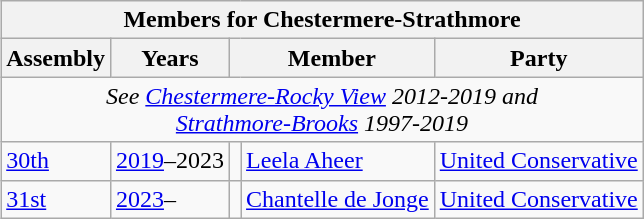<table class="wikitable" align=right>
<tr>
<th colspan=5>Members for Chestermere-Strathmore</th>
</tr>
<tr>
<th>Assembly</th>
<th>Years</th>
<th colspan="2">Member</th>
<th>Party</th>
</tr>
<tr>
<td align="center" colspan=5><em>See <a href='#'>Chestermere-Rocky View</a> 2012-2019 and <br><a href='#'>Strathmore-Brooks</a> 1997-2019</em></td>
</tr>
<tr>
<td><a href='#'>30th</a></td>
<td><a href='#'>2019</a>–2023</td>
<td></td>
<td><a href='#'>Leela Aheer</a></td>
<td><a href='#'>United Conservative</a></td>
</tr>
<tr>
<td><a href='#'>31st</a></td>
<td><a href='#'>2023</a>–</td>
<td></td>
<td><a href='#'>Chantelle de Jonge</a></td>
<td><a href='#'>United Conservative</a></td>
</tr>
</table>
